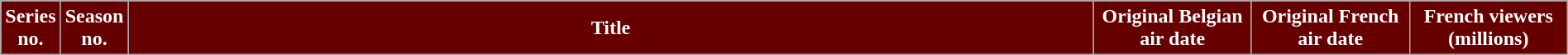<table class="wikitable plainrowheaders" style="width:100%; margin:auto;">
<tr>
<th scope="col" style="background-color: #660000; color:#fff;" width="20">Series no.</th>
<th scope="col" style="background-color: #660000; color:#fff;" width="20">Season no.</th>
<th scope="col" style="background-color: #660000; color:#fff;">Title</th>
<th scope="col" style="background-color: #660000; color:#fff;" width="120">Original Belgian<br>air date</th>
<th scope="col" style="background-color: #660000; color:#fff;" width="120">Original French<br>air date</th>
<th scope="col" style="background-color: #660000; color:#fff;" width="120">French viewers<br>(millions)<br>








</th>
</tr>
</table>
